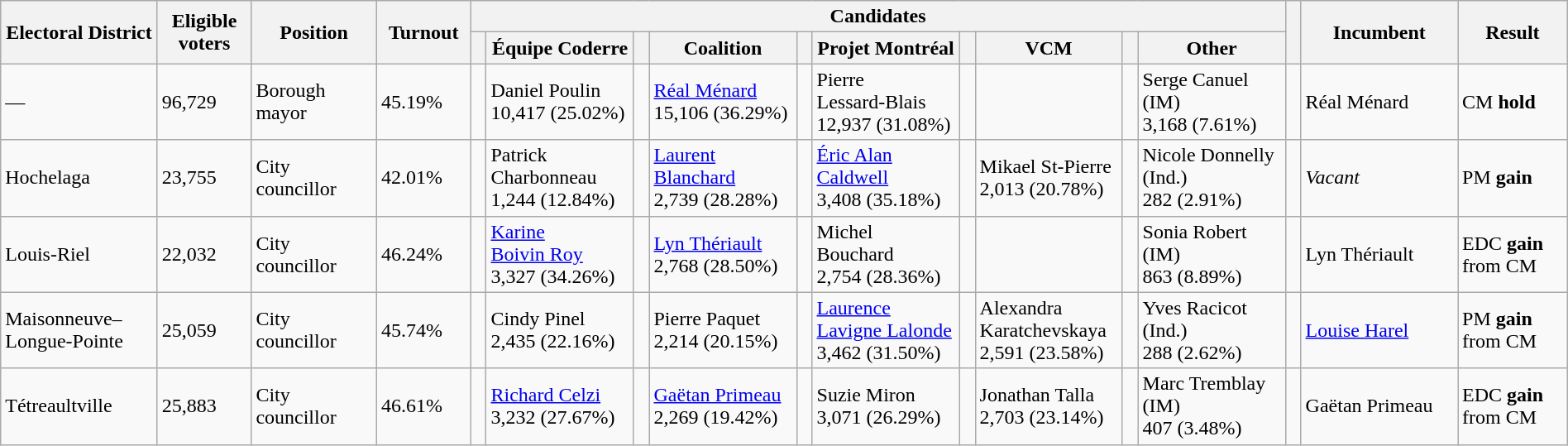<table class="wikitable" width="100%">
<tr>
<th width=10% rowspan=2>Electoral District</th>
<th width=6% rowspan=2>Eligible voters</th>
<th width=8% rowspan=2>Position</th>
<th width=6% rowspan=2>Turnout</th>
<th colspan=10>Candidates</th>
<th width=1% rowspan=2> </th>
<th width=10% rowspan=2>Incumbent</th>
<th width=9% rowspan=2>Result</th>
</tr>
<tr>
<th width=1% > </th>
<th width=9.4% >Équipe Coderre</th>
<th width=1% > </th>
<th width=9.4% >Coalition</th>
<th width=1% > </th>
<th width=9.4% ><span>Projet Montréal</span></th>
<th width=1% > </th>
<th width=9.4% >VCM</th>
<th width=1% > </th>
<th width=9.4% >Other</th>
</tr>
<tr>
<td>—</td>
<td>96,729</td>
<td>Borough mayor</td>
<td>45.19%</td>
<td></td>
<td>Daniel Poulin<br>10,417 (25.02%)</td>
<td> </td>
<td><a href='#'>Réal Ménard</a><br>15,106 (36.29%)</td>
<td></td>
<td>Pierre<br>Lessard-Blais<br>12,937 (31.08%)</td>
<td></td>
<td></td>
<td></td>
<td>Serge Canuel (IM)<br>3,168 (7.61%)</td>
<td> </td>
<td>Réal Ménard</td>
<td>CM <strong>hold</strong></td>
</tr>
<tr>
<td>Hochelaga</td>
<td>23,755</td>
<td>City councillor</td>
<td>42.01%</td>
<td></td>
<td>Patrick Charbonneau<br>1,244 (12.84%)</td>
<td></td>
<td><a href='#'>Laurent Blanchard</a><br>2,739 (28.28%)</td>
<td></td>
<td><a href='#'>Éric Alan Caldwell</a><br>3,408 (35.18%)</td>
<td></td>
<td>Mikael St-Pierre<br>2,013 (20.78%)</td>
<td></td>
<td>Nicole Donnelly (Ind.)<br>282 (2.91%)</td>
<td></td>
<td><em>Vacant</em></td>
<td>PM <strong>gain</strong></td>
</tr>
<tr>
<td>Louis-Riel</td>
<td>22,032</td>
<td>City councillor</td>
<td>46.24%</td>
<td></td>
<td><a href='#'>Karine<br>Boivin Roy</a><br>3,327 (34.26%)</td>
<td></td>
<td><a href='#'>Lyn Thériault</a><br>2,768 (28.50%)</td>
<td></td>
<td>Michel Bouchard<br>2,754 (28.36%)</td>
<td></td>
<td></td>
<td></td>
<td>Sonia Robert (IM)<br>863 (8.89%)</td>
<td> </td>
<td>Lyn Thériault</td>
<td>EDC <strong>gain</strong> from CM</td>
</tr>
<tr>
<td>Maisonneuve–Longue-Pointe</td>
<td>25,059</td>
<td>City councillor</td>
<td>45.74%</td>
<td></td>
<td>Cindy Pinel<br>2,435 (22.16%)</td>
<td></td>
<td>Pierre Paquet<br>2,214 (20.15%)</td>
<td></td>
<td><a href='#'>Laurence Lavigne Lalonde</a><br>3,462 (31.50%)</td>
<td></td>
<td>Alexandra Karatchevskaya<br>2,591 (23.58%)</td>
<td></td>
<td>Yves Racicot (Ind.)<br>288 (2.62%)</td>
<td> </td>
<td><a href='#'>Louise Harel</a></td>
<td>PM <strong>gain</strong> from CM</td>
</tr>
<tr>
<td>Tétreaultville</td>
<td>25,883</td>
<td>City councillor</td>
<td>46.61%</td>
<td></td>
<td><a href='#'>Richard Celzi</a><br>3,232 (27.67%)</td>
<td></td>
<td><a href='#'>Gaëtan Primeau</a><br>2,269 (19.42%)</td>
<td></td>
<td>Suzie Miron<br>3,071 (26.29%)</td>
<td></td>
<td>Jonathan Talla<br>2,703 (23.14%)</td>
<td></td>
<td>Marc Tremblay (IM)<br>407 (3.48%)</td>
<td> </td>
<td>Gaëtan Primeau</td>
<td>EDC <strong>gain</strong> from CM</td>
</tr>
</table>
